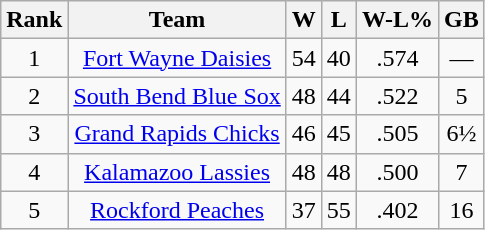<table class="wikitable" style="text-align:center;">
<tr>
<th>Rank</th>
<th>Team</th>
<th>W</th>
<th>L</th>
<th>W-L%</th>
<th>GB</th>
</tr>
<tr>
<td>1</td>
<td><a href='#'>Fort Wayne Daisies</a></td>
<td>54</td>
<td>40</td>
<td>.574</td>
<td>—</td>
</tr>
<tr>
<td>2</td>
<td><a href='#'>South Bend Blue Sox</a></td>
<td>48</td>
<td>44</td>
<td>.522</td>
<td>5</td>
</tr>
<tr>
<td>3</td>
<td><a href='#'>Grand Rapids Chicks</a></td>
<td>46</td>
<td>45</td>
<td>.505</td>
<td>6½</td>
</tr>
<tr>
<td>4</td>
<td><a href='#'>Kalamazoo Lassies</a></td>
<td>48</td>
<td>48</td>
<td>.500</td>
<td>7</td>
</tr>
<tr>
<td>5</td>
<td><a href='#'>Rockford Peaches</a></td>
<td>37</td>
<td>55</td>
<td>.402</td>
<td>16</td>
</tr>
</table>
